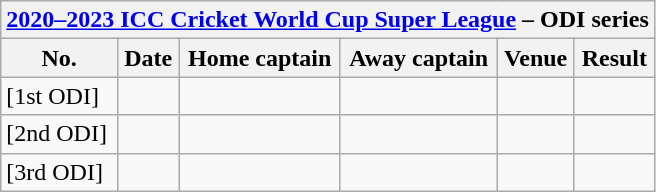<table class="wikitable">
<tr>
<th colspan="9"><a href='#'>2020–2023 ICC Cricket World Cup Super League</a> – ODI series</th>
</tr>
<tr>
<th>No.</th>
<th>Date</th>
<th>Home captain</th>
<th>Away captain</th>
<th>Venue</th>
<th>Result</th>
</tr>
<tr>
<td>[1st ODI]</td>
<td></td>
<td></td>
<td></td>
<td></td>
<td></td>
</tr>
<tr>
<td>[2nd ODI]</td>
<td></td>
<td></td>
<td></td>
<td></td>
<td></td>
</tr>
<tr>
<td>[3rd ODI]</td>
<td></td>
<td></td>
<td></td>
<td></td>
<td></td>
</tr>
</table>
